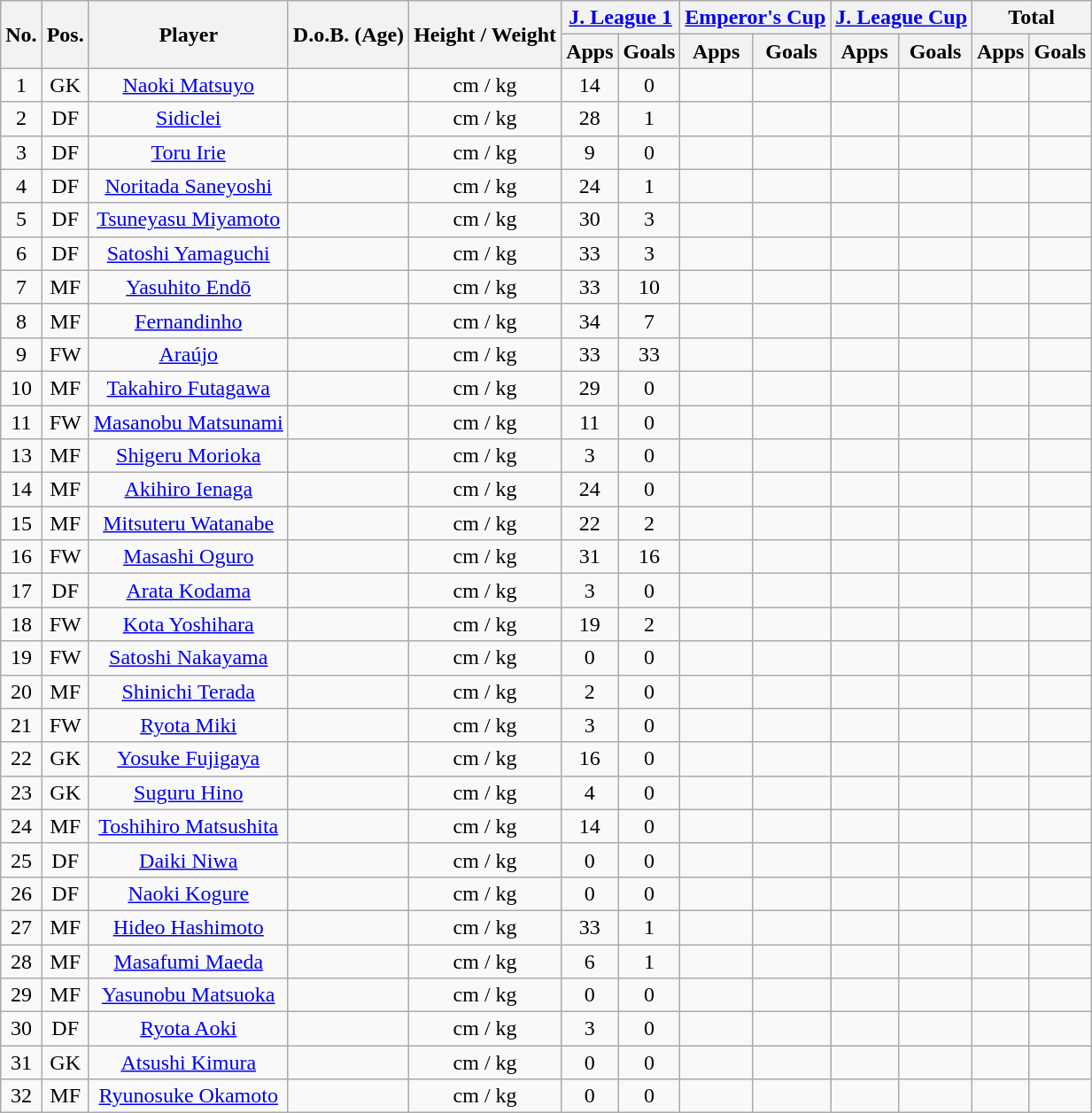<table class="wikitable" style="text-align:center;">
<tr>
<th rowspan="2">No.</th>
<th rowspan="2">Pos.</th>
<th rowspan="2">Player</th>
<th rowspan="2">D.o.B. (Age)</th>
<th rowspan="2">Height / Weight</th>
<th colspan="2"><a href='#'>J. League 1</a></th>
<th colspan="2"><a href='#'>Emperor's Cup</a></th>
<th colspan="2"><a href='#'>J. League Cup</a></th>
<th colspan="2">Total</th>
</tr>
<tr>
<th>Apps</th>
<th>Goals</th>
<th>Apps</th>
<th>Goals</th>
<th>Apps</th>
<th>Goals</th>
<th>Apps</th>
<th>Goals</th>
</tr>
<tr>
<td>1</td>
<td>GK</td>
<td><a href='#'>Naoki Matsuyo</a></td>
<td></td>
<td>cm / kg</td>
<td>14</td>
<td>0</td>
<td></td>
<td></td>
<td></td>
<td></td>
<td></td>
<td></td>
</tr>
<tr>
<td>2</td>
<td>DF</td>
<td><a href='#'>Sidiclei</a></td>
<td></td>
<td>cm / kg</td>
<td>28</td>
<td>1</td>
<td></td>
<td></td>
<td></td>
<td></td>
<td></td>
<td></td>
</tr>
<tr>
<td>3</td>
<td>DF</td>
<td><a href='#'>Toru Irie</a></td>
<td></td>
<td>cm / kg</td>
<td>9</td>
<td>0</td>
<td></td>
<td></td>
<td></td>
<td></td>
<td></td>
<td></td>
</tr>
<tr>
<td>4</td>
<td>DF</td>
<td><a href='#'>Noritada Saneyoshi</a></td>
<td></td>
<td>cm / kg</td>
<td>24</td>
<td>1</td>
<td></td>
<td></td>
<td></td>
<td></td>
<td></td>
<td></td>
</tr>
<tr>
<td>5</td>
<td>DF</td>
<td><a href='#'>Tsuneyasu Miyamoto</a></td>
<td></td>
<td>cm / kg</td>
<td>30</td>
<td>3</td>
<td></td>
<td></td>
<td></td>
<td></td>
<td></td>
<td></td>
</tr>
<tr>
<td>6</td>
<td>DF</td>
<td><a href='#'>Satoshi Yamaguchi</a></td>
<td></td>
<td>cm / kg</td>
<td>33</td>
<td>3</td>
<td></td>
<td></td>
<td></td>
<td></td>
<td></td>
<td></td>
</tr>
<tr>
<td>7</td>
<td>MF</td>
<td><a href='#'>Yasuhito Endō</a></td>
<td></td>
<td>cm / kg</td>
<td>33</td>
<td>10</td>
<td></td>
<td></td>
<td></td>
<td></td>
<td></td>
<td></td>
</tr>
<tr>
<td>8</td>
<td>MF</td>
<td><a href='#'>Fernandinho</a></td>
<td></td>
<td>cm / kg</td>
<td>34</td>
<td>7</td>
<td></td>
<td></td>
<td></td>
<td></td>
<td></td>
<td></td>
</tr>
<tr>
<td>9</td>
<td>FW</td>
<td><a href='#'>Araújo</a></td>
<td></td>
<td>cm / kg</td>
<td>33</td>
<td>33</td>
<td></td>
<td></td>
<td></td>
<td></td>
<td></td>
<td></td>
</tr>
<tr>
<td>10</td>
<td>MF</td>
<td><a href='#'>Takahiro Futagawa</a></td>
<td></td>
<td>cm / kg</td>
<td>29</td>
<td>0</td>
<td></td>
<td></td>
<td></td>
<td></td>
<td></td>
<td></td>
</tr>
<tr>
<td>11</td>
<td>FW</td>
<td><a href='#'>Masanobu Matsunami</a></td>
<td></td>
<td>cm / kg</td>
<td>11</td>
<td>0</td>
<td></td>
<td></td>
<td></td>
<td></td>
<td></td>
<td></td>
</tr>
<tr>
<td>13</td>
<td>MF</td>
<td><a href='#'>Shigeru Morioka</a></td>
<td></td>
<td>cm / kg</td>
<td>3</td>
<td>0</td>
<td></td>
<td></td>
<td></td>
<td></td>
<td></td>
<td></td>
</tr>
<tr>
<td>14</td>
<td>MF</td>
<td><a href='#'>Akihiro Ienaga</a></td>
<td></td>
<td>cm / kg</td>
<td>24</td>
<td>0</td>
<td></td>
<td></td>
<td></td>
<td></td>
<td></td>
<td></td>
</tr>
<tr>
<td>15</td>
<td>MF</td>
<td><a href='#'>Mitsuteru Watanabe</a></td>
<td></td>
<td>cm / kg</td>
<td>22</td>
<td>2</td>
<td></td>
<td></td>
<td></td>
<td></td>
<td></td>
<td></td>
</tr>
<tr>
<td>16</td>
<td>FW</td>
<td><a href='#'>Masashi Oguro</a></td>
<td></td>
<td>cm / kg</td>
<td>31</td>
<td>16</td>
<td></td>
<td></td>
<td></td>
<td></td>
<td></td>
<td></td>
</tr>
<tr>
<td>17</td>
<td>DF</td>
<td><a href='#'>Arata Kodama</a></td>
<td></td>
<td>cm / kg</td>
<td>3</td>
<td>0</td>
<td></td>
<td></td>
<td></td>
<td></td>
<td></td>
<td></td>
</tr>
<tr>
<td>18</td>
<td>FW</td>
<td><a href='#'>Kota Yoshihara</a></td>
<td></td>
<td>cm / kg</td>
<td>19</td>
<td>2</td>
<td></td>
<td></td>
<td></td>
<td></td>
<td></td>
<td></td>
</tr>
<tr>
<td>19</td>
<td>FW</td>
<td><a href='#'>Satoshi Nakayama</a></td>
<td></td>
<td>cm / kg</td>
<td>0</td>
<td>0</td>
<td></td>
<td></td>
<td></td>
<td></td>
<td></td>
<td></td>
</tr>
<tr>
<td>20</td>
<td>MF</td>
<td><a href='#'>Shinichi Terada</a></td>
<td></td>
<td>cm / kg</td>
<td>2</td>
<td>0</td>
<td></td>
<td></td>
<td></td>
<td></td>
<td></td>
<td></td>
</tr>
<tr>
<td>21</td>
<td>FW</td>
<td><a href='#'>Ryota Miki</a></td>
<td></td>
<td>cm / kg</td>
<td>3</td>
<td>0</td>
<td></td>
<td></td>
<td></td>
<td></td>
<td></td>
<td></td>
</tr>
<tr>
<td>22</td>
<td>GK</td>
<td><a href='#'>Yosuke Fujigaya</a></td>
<td></td>
<td>cm / kg</td>
<td>16</td>
<td>0</td>
<td></td>
<td></td>
<td></td>
<td></td>
<td></td>
<td></td>
</tr>
<tr>
<td>23</td>
<td>GK</td>
<td><a href='#'>Suguru Hino</a></td>
<td></td>
<td>cm / kg</td>
<td>4</td>
<td>0</td>
<td></td>
<td></td>
<td></td>
<td></td>
<td></td>
<td></td>
</tr>
<tr>
<td>24</td>
<td>MF</td>
<td><a href='#'>Toshihiro Matsushita</a></td>
<td></td>
<td>cm / kg</td>
<td>14</td>
<td>0</td>
<td></td>
<td></td>
<td></td>
<td></td>
<td></td>
<td></td>
</tr>
<tr>
<td>25</td>
<td>DF</td>
<td><a href='#'>Daiki Niwa</a></td>
<td></td>
<td>cm / kg</td>
<td>0</td>
<td>0</td>
<td></td>
<td></td>
<td></td>
<td></td>
<td></td>
<td></td>
</tr>
<tr>
<td>26</td>
<td>DF</td>
<td><a href='#'>Naoki Kogure</a></td>
<td></td>
<td>cm / kg</td>
<td>0</td>
<td>0</td>
<td></td>
<td></td>
<td></td>
<td></td>
<td></td>
<td></td>
</tr>
<tr>
<td>27</td>
<td>MF</td>
<td><a href='#'>Hideo Hashimoto</a></td>
<td></td>
<td>cm / kg</td>
<td>33</td>
<td>1</td>
<td></td>
<td></td>
<td></td>
<td></td>
<td></td>
<td></td>
</tr>
<tr>
<td>28</td>
<td>MF</td>
<td><a href='#'>Masafumi Maeda</a></td>
<td></td>
<td>cm / kg</td>
<td>6</td>
<td>1</td>
<td></td>
<td></td>
<td></td>
<td></td>
<td></td>
<td></td>
</tr>
<tr>
<td>29</td>
<td>MF</td>
<td><a href='#'>Yasunobu Matsuoka</a></td>
<td></td>
<td>cm / kg</td>
<td>0</td>
<td>0</td>
<td></td>
<td></td>
<td></td>
<td></td>
<td></td>
<td></td>
</tr>
<tr>
<td>30</td>
<td>DF</td>
<td><a href='#'>Ryota Aoki</a></td>
<td></td>
<td>cm / kg</td>
<td>3</td>
<td>0</td>
<td></td>
<td></td>
<td></td>
<td></td>
<td></td>
<td></td>
</tr>
<tr>
<td>31</td>
<td>GK</td>
<td><a href='#'>Atsushi Kimura</a></td>
<td></td>
<td>cm / kg</td>
<td>0</td>
<td>0</td>
<td></td>
<td></td>
<td></td>
<td></td>
<td></td>
<td></td>
</tr>
<tr>
<td>32</td>
<td>MF</td>
<td><a href='#'>Ryunosuke Okamoto</a></td>
<td></td>
<td>cm / kg</td>
<td>0</td>
<td>0</td>
<td></td>
<td></td>
<td></td>
<td></td>
<td></td>
<td></td>
</tr>
</table>
